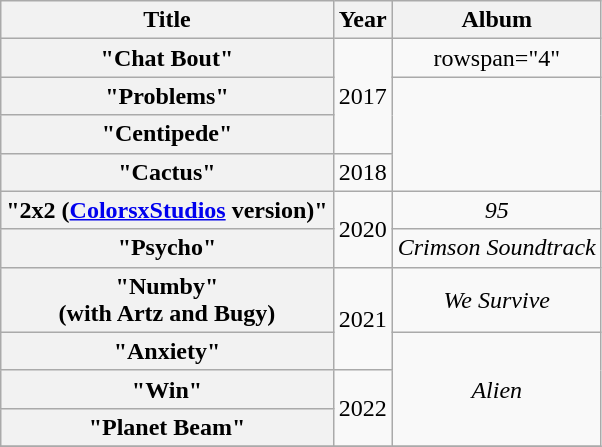<table class="wikitable plainrowheaders" style="text-align:center;" border="1">
<tr>
<th scope="col">Title</th>
<th scope="col">Year</th>
<th scope="col">Album</th>
</tr>
<tr>
<th scope="row">"Chat Bout"</th>
<td rowspan="3">2017</td>
<td>rowspan="4" </td>
</tr>
<tr>
<th scope="row">"Problems"</th>
</tr>
<tr>
<th scope="row">"Centipede"</th>
</tr>
<tr>
<th scope="row">"Cactus"</th>
<td>2018</td>
</tr>
<tr>
<th scope="row">"2x2 (<a href='#'>ColorsxStudios</a> version)"</th>
<td rowspan="2">2020</td>
<td><em>95</em></td>
</tr>
<tr>
<th scope="row">"Psycho"</th>
<td><em>Crimson Soundtrack</em></td>
</tr>
<tr>
<th scope="row">"Numby"<br><span>(with Artz and Bugy)</span></th>
<td rowspan="2">2021</td>
<td><em>We Survive</em></td>
</tr>
<tr>
<th scope="row">"Anxiety"</th>
<td rowspan="3"><em>Alien</em></td>
</tr>
<tr>
<th scope="row">"Win"</th>
<td rowspan="2">2022</td>
</tr>
<tr>
<th scope="row">"Planet Beam"</th>
</tr>
<tr>
</tr>
</table>
